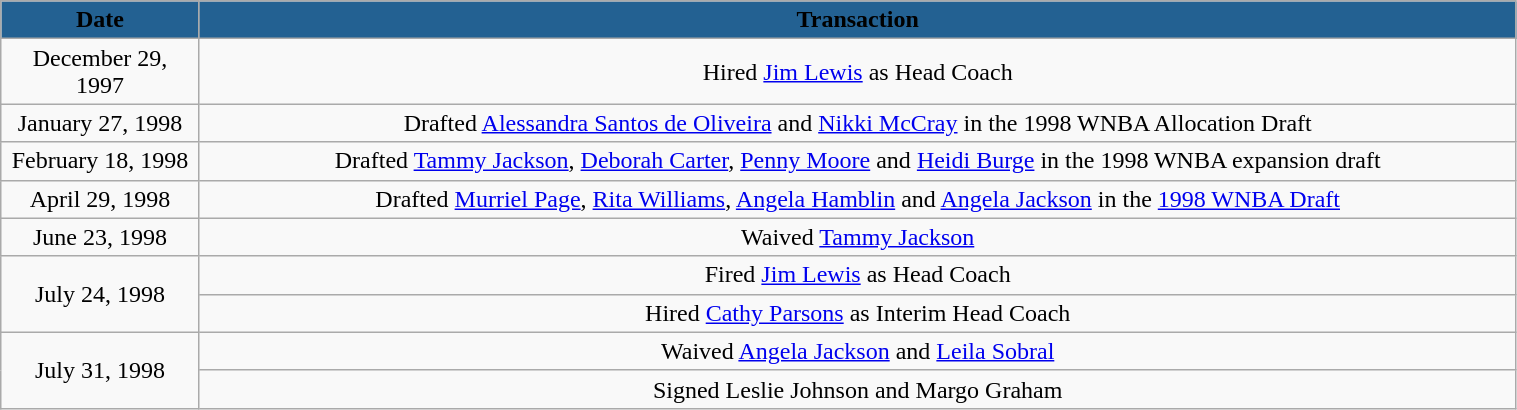<table class="wikitable" style="width:80%; text-align: center;">
<tr>
<th style="background: #236192" width=125"><span>Date</span></th>
<th style="background: #236192"><span>Transaction</span></th>
</tr>
<tr>
<td>December 29, 1997</td>
<td>Hired <a href='#'>Jim Lewis</a> as Head Coach</td>
</tr>
<tr>
<td>January 27, 1998</td>
<td>Drafted <a href='#'>Alessandra Santos de Oliveira</a> and <a href='#'>Nikki McCray</a> in the 1998 WNBA Allocation Draft</td>
</tr>
<tr>
<td>February 18, 1998</td>
<td>Drafted <a href='#'>Tammy Jackson</a>, <a href='#'>Deborah Carter</a>, <a href='#'>Penny Moore</a> and <a href='#'>Heidi Burge</a> in the 1998 WNBA expansion draft</td>
</tr>
<tr>
<td>April 29, 1998</td>
<td>Drafted <a href='#'>Murriel Page</a>, <a href='#'>Rita Williams</a>, <a href='#'>Angela Hamblin</a> and <a href='#'>Angela Jackson</a> in the <a href='#'>1998 WNBA Draft</a></td>
</tr>
<tr>
<td>June 23, 1998</td>
<td>Waived <a href='#'>Tammy Jackson</a></td>
</tr>
<tr>
<td rowspan="2">July 24, 1998</td>
<td>Fired <a href='#'>Jim Lewis</a> as Head Coach</td>
</tr>
<tr>
<td>Hired <a href='#'>Cathy Parsons</a> as Interim Head Coach</td>
</tr>
<tr>
<td rowspan="2">July 31, 1998</td>
<td>Waived <a href='#'>Angela Jackson</a> and <a href='#'>Leila Sobral</a></td>
</tr>
<tr>
<td>Signed Leslie Johnson and Margo Graham</td>
</tr>
</table>
